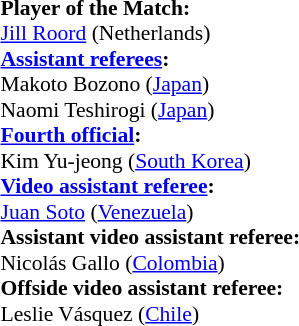<table style="width:100%; font-size:90%;">
<tr>
<td><br><strong>Player of the Match:</strong>
<br><a href='#'>Jill Roord</a> (Netherlands)<br><strong><a href='#'>Assistant referees</a>:</strong>
<br>Makoto Bozono (<a href='#'>Japan</a>)
<br>Naomi Teshirogi (<a href='#'>Japan</a>)
<br><strong><a href='#'>Fourth official</a>:</strong>
<br>Kim Yu-jeong (<a href='#'>South Korea</a>)
<br><strong><a href='#'>Video assistant referee</a>:</strong>
<br><a href='#'>Juan Soto</a> (<a href='#'>Venezuela</a>)
<br><strong>Assistant video assistant referee:</strong>
<br>Nicolás Gallo (<a href='#'>Colombia</a>)
<br><strong>Offside video assistant referee:</strong>
<br>Leslie Vásquez (<a href='#'>Chile</a>)</td>
</tr>
</table>
